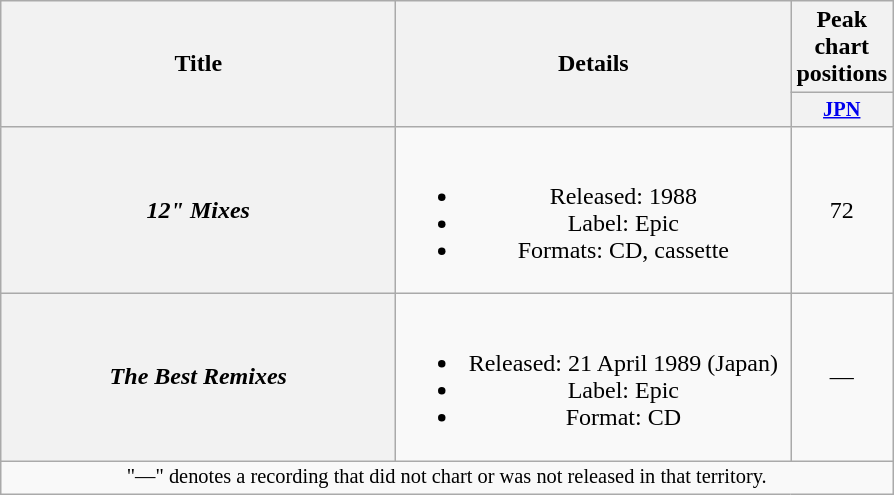<table class="wikitable plainrowheaders" style="text-align:center;">
<tr>
<th scope="col" rowspan="2" style="width:16em;">Title</th>
<th scope="col" rowspan="2" style="width:16em;">Details</th>
<th scope="col" colspan="1">Peak chart positions</th>
</tr>
<tr>
<th scope="col" style="width:3em;font-size:85%;"><a href='#'>JPN</a><br></th>
</tr>
<tr>
<th scope="row"><em>12" Mixes</em></th>
<td><br><ul><li>Released: 1988</li><li>Label: Epic</li><li>Formats: CD, cassette</li></ul></td>
<td>72</td>
</tr>
<tr>
<th scope="row"><em>The Best Remixes</em></th>
<td><br><ul><li>Released: 21 April 1989 (Japan)</li><li>Label: Epic</li><li>Format: CD</li></ul></td>
<td>—</td>
</tr>
<tr>
<td colspan="3" style="font-size:85%;">"—" denotes a recording that did not chart or was not released in that territory.</td>
</tr>
</table>
